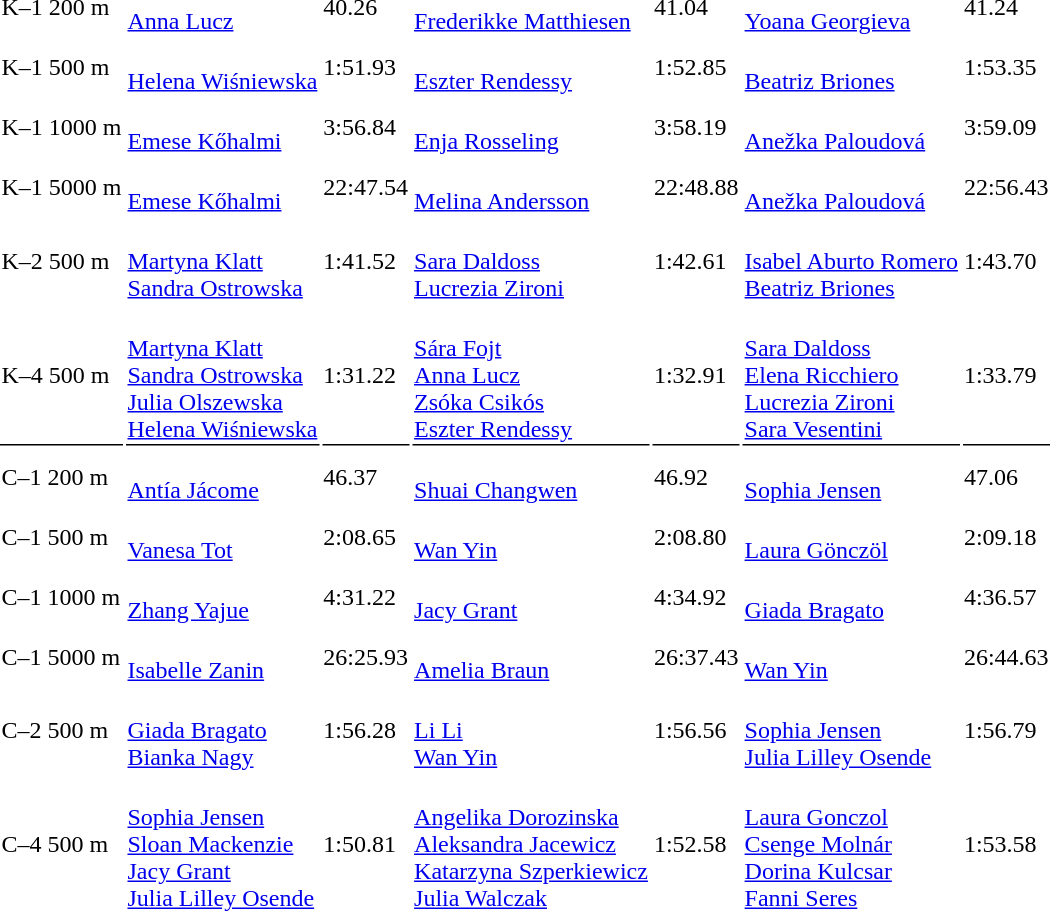<table>
<tr>
<td>K–1 200 m</td>
<td><br><a href='#'>Anna Lucz</a></td>
<td>40.26</td>
<td><br><a href='#'>Frederikke Matthiesen</a></td>
<td>41.04</td>
<td><br><a href='#'>Yoana Georgieva</a></td>
<td>41.24</td>
</tr>
<tr>
<td>K–1 500 m</td>
<td><br><a href='#'>Helena Wiśniewska</a></td>
<td>1:51.93</td>
<td><br><a href='#'>Eszter Rendessy</a></td>
<td>1:52.85</td>
<td><br><a href='#'>Beatriz Briones</a></td>
<td>1:53.35</td>
</tr>
<tr>
<td>K–1 1000 m</td>
<td><br><a href='#'>Emese Kőhalmi</a></td>
<td>3:56.84</td>
<td><br><a href='#'>Enja Rosseling</a></td>
<td>3:58.19</td>
<td><br><a href='#'>Anežka Paloudová</a></td>
<td>3:59.09</td>
</tr>
<tr>
<td>K–1 5000 m</td>
<td><br><a href='#'>Emese Kőhalmi</a></td>
<td>22:47.54</td>
<td><br><a href='#'>Melina Andersson</a></td>
<td>22:48.88</td>
<td><br><a href='#'>Anežka Paloudová</a></td>
<td>22:56.43</td>
</tr>
<tr>
<td>K–2 500 m</td>
<td><br><a href='#'>Martyna Klatt</a><br><a href='#'>Sandra Ostrowska</a></td>
<td>1:41.52</td>
<td><br><a href='#'>Sara Daldoss</a><br><a href='#'>Lucrezia Zironi</a></td>
<td>1:42.61</td>
<td><br><a href='#'>Isabel Aburto Romero</a><br><a href='#'>Beatriz Briones</a></td>
<td>1:43.70</td>
</tr>
<tr>
<td style="border-bottom:1px solid black">K–4 500 m</td>
<td style="border-bottom:1px solid black"><br><a href='#'>Martyna Klatt</a><br><a href='#'>Sandra Ostrowska</a><br><a href='#'>Julia Olszewska</a><br><a href='#'>Helena Wiśniewska</a></td>
<td style="border-bottom:1px solid black">1:31.22</td>
<td style="border-bottom:1px solid black"><br><a href='#'>Sára Fojt</a><br><a href='#'>Anna Lucz</a><br><a href='#'>Zsóka Csikós</a><br><a href='#'>Eszter Rendessy</a></td>
<td style="border-bottom:1px solid black">1:32.91</td>
<td style="border-bottom:1px solid black"><br><a href='#'>Sara Daldoss</a><br><a href='#'>Elena Ricchiero</a><br><a href='#'>Lucrezia Zironi</a><br><a href='#'>Sara Vesentini</a></td>
<td style="border-bottom:1px solid black">1:33.79</td>
</tr>
<tr>
<td>C–1 200 m</td>
<td><br><a href='#'>Antía Jácome</a></td>
<td>46.37</td>
<td><br><a href='#'>Shuai Changwen</a></td>
<td>46.92</td>
<td><br><a href='#'>Sophia Jensen</a></td>
<td>47.06</td>
</tr>
<tr>
<td>C–1 500 m</td>
<td><br><a href='#'>Vanesa Tot</a></td>
<td>2:08.65</td>
<td><br><a href='#'>Wan Yin</a></td>
<td>2:08.80</td>
<td><br><a href='#'>Laura Gönczöl</a></td>
<td>2:09.18</td>
</tr>
<tr>
<td>C–1 1000 m</td>
<td><br><a href='#'>Zhang Yajue</a></td>
<td>4:31.22</td>
<td><br><a href='#'>Jacy Grant</a></td>
<td>4:34.92</td>
<td><br><a href='#'>Giada Bragato</a></td>
<td>4:36.57</td>
</tr>
<tr>
<td>C–1 5000 m</td>
<td><br><a href='#'>Isabelle Zanin</a></td>
<td>26:25.93</td>
<td><br><a href='#'>Amelia Braun</a></td>
<td>26:37.43</td>
<td><br><a href='#'>Wan Yin</a></td>
<td>26:44.63</td>
</tr>
<tr>
<td>C–2 500 m</td>
<td><br><a href='#'>Giada Bragato</a><br><a href='#'>Bianka Nagy</a></td>
<td>1:56.28</td>
<td><br><a href='#'>Li Li</a><br><a href='#'>Wan Yin</a></td>
<td>1:56.56</td>
<td><br><a href='#'>Sophia Jensen</a><br><a href='#'>Julia Lilley Osende</a></td>
<td>1:56.79</td>
</tr>
<tr>
<td>C–4 500 m</td>
<td><br><a href='#'>Sophia Jensen</a><br><a href='#'>Sloan Mackenzie</a><br><a href='#'>Jacy Grant</a><br><a href='#'>Julia Lilley Osende</a></td>
<td>1:50.81</td>
<td><br><a href='#'>Angelika Dorozinska</a><br><a href='#'>Aleksandra Jacewicz</a><br><a href='#'>Katarzyna Szperkiewicz</a><br><a href='#'>Julia Walczak</a></td>
<td>1:52.58</td>
<td><br><a href='#'>Laura Gonczol</a><br><a href='#'>Csenge Molnár</a><br><a href='#'>Dorina Kulcsar</a><br><a href='#'>Fanni Seres</a></td>
<td>1:53.58</td>
</tr>
</table>
